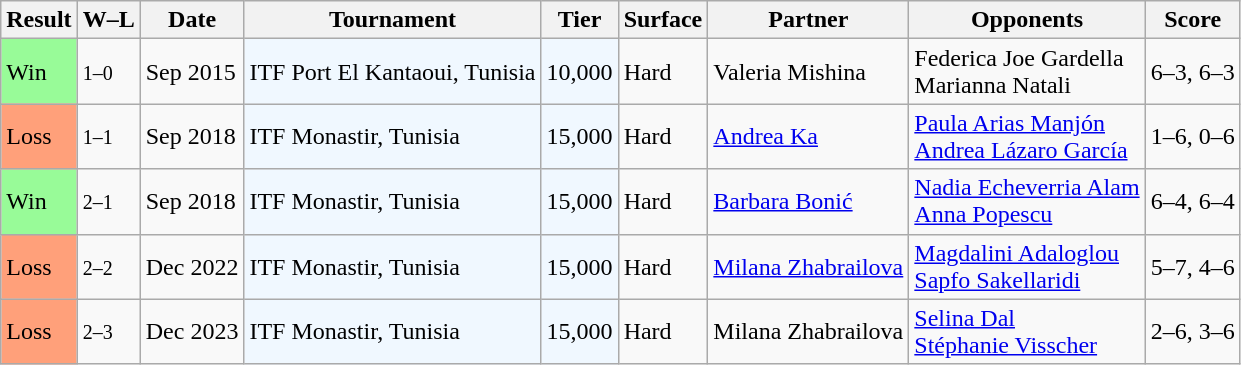<table class="sortable wikitable nowrap">
<tr>
<th>Result</th>
<th class=unsortable>W–L</th>
<th>Date</th>
<th>Tournament</th>
<th>Tier</th>
<th>Surface</th>
<th>Partner</th>
<th>Opponents</th>
<th class=unsortable>Score</th>
</tr>
<tr>
<td style="background:#98fb98;">Win</td>
<td><small>1–0</small></td>
<td>Sep 2015</td>
<td style="background:#f0f8ff;">ITF Port El Kantaoui, Tunisia</td>
<td style="background:#f0f8ff;">10,000</td>
<td>Hard</td>
<td> Valeria Mishina</td>
<td> Federica Joe Gardella <br>  Marianna Natali</td>
<td>6–3, 6–3</td>
</tr>
<tr>
<td style="background:#ffa07a;">Loss</td>
<td><small>1–1</small></td>
<td>Sep 2018</td>
<td style="background:#f0f8ff;">ITF Monastir, Tunisia</td>
<td style="background:#f0f8ff;">15,000</td>
<td>Hard</td>
<td> <a href='#'>Andrea Ka</a></td>
<td> <a href='#'>Paula Arias Manjón</a> <br>  <a href='#'>Andrea Lázaro García</a></td>
<td>1–6, 0–6</td>
</tr>
<tr>
<td style="background:#98fb98;">Win</td>
<td><small>2–1</small></td>
<td>Sep 2018</td>
<td style="background:#f0f8ff;">ITF Monastir, Tunisia</td>
<td style="background:#f0f8ff;">15,000</td>
<td>Hard</td>
<td> <a href='#'>Barbara Bonić</a></td>
<td> <a href='#'>Nadia Echeverria Alam</a> <br>  <a href='#'>Anna Popescu</a></td>
<td>6–4, 6–4</td>
</tr>
<tr>
<td style="background:#ffa07a;">Loss</td>
<td><small>2–2</small></td>
<td>Dec 2022</td>
<td style="background:#f0f8ff;">ITF Monastir, Tunisia</td>
<td style="background:#f0f8ff;">15,000</td>
<td>Hard</td>
<td> <a href='#'>Milana Zhabrailova</a></td>
<td> <a href='#'>Magdalini Adaloglou</a> <br>  <a href='#'>Sapfo Sakellaridi</a></td>
<td>5–7, 4–6</td>
</tr>
<tr>
<td style="background:#ffa07a;">Loss</td>
<td><small>2–3</small></td>
<td>Dec 2023</td>
<td style="background:#f0f8ff;">ITF Monastir, Tunisia</td>
<td style="background:#f0f8ff;">15,000</td>
<td>Hard</td>
<td> Milana Zhabrailova</td>
<td> <a href='#'>Selina Dal</a> <br>  <a href='#'>Stéphanie Visscher</a></td>
<td>2–6, 3–6</td>
</tr>
</table>
